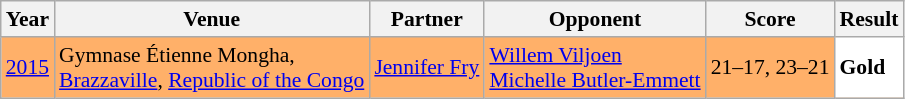<table class="sortable wikitable" style="font-size: 90%;">
<tr>
<th>Year</th>
<th>Venue</th>
<th>Partner</th>
<th>Opponent</th>
<th>Score</th>
<th>Result</th>
</tr>
<tr style="background:#FFB069">
<td align="center"><a href='#'>2015</a></td>
<td align="left">Gymnase Étienne Mongha,<br><a href='#'>Brazzaville</a>, <a href='#'>Republic of the Congo</a></td>
<td align="left"> <a href='#'>Jennifer Fry</a></td>
<td align="left"> <a href='#'>Willem Viljoen</a> <br>  <a href='#'>Michelle Butler-Emmett</a></td>
<td align="left">21–17, 23–21</td>
<td style="text-align:left; background:white"> <strong>Gold</strong></td>
</tr>
</table>
